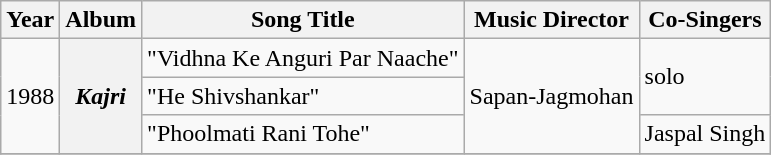<table class="wikitable sortable">
<tr>
<th>Year</th>
<th>Album</th>
<th>Song Title</th>
<th>Music Director</th>
<th>Co-Singers</th>
</tr>
<tr>
<td rowspan=3>1988</td>
<th rowspan=3><em>Kajri</em></th>
<td>"Vidhna Ke Anguri Par Naache"</td>
<td rowspan=3>Sapan-Jagmohan</td>
<td rowspan=2>solo</td>
</tr>
<tr>
<td>"He Shivshankar"</td>
</tr>
<tr>
<td>"Phoolmati Rani Tohe"</td>
<td>Jaspal Singh</td>
</tr>
<tr>
</tr>
</table>
